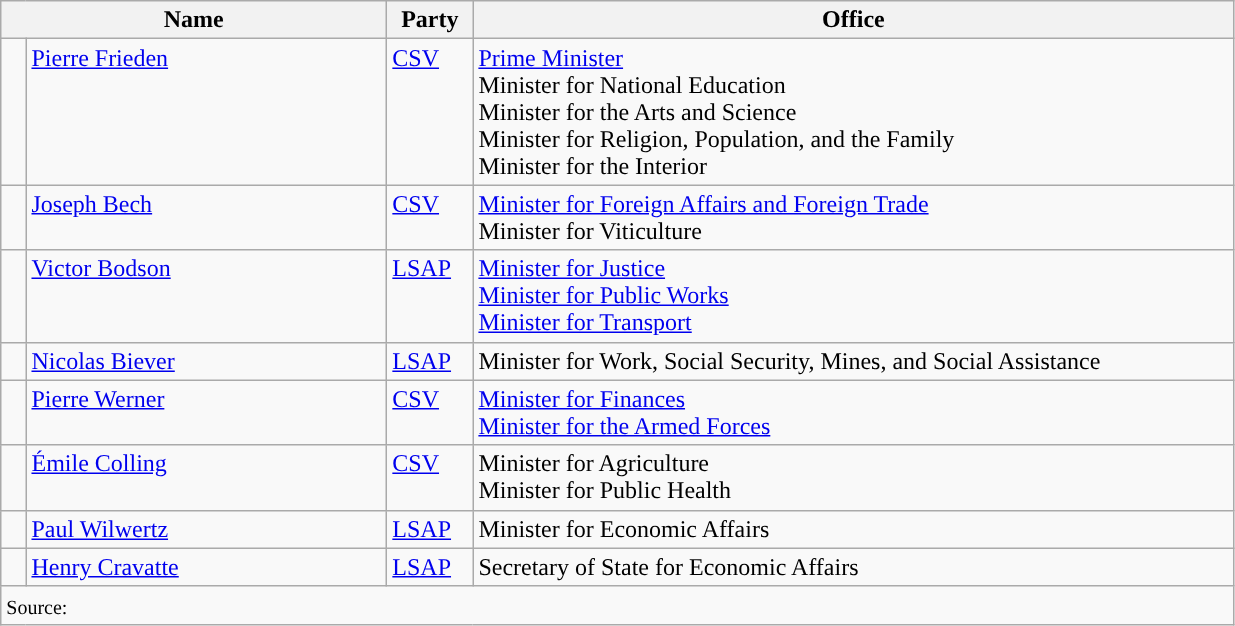<table class="wikitable">
<tr>
<th colspan=2 width=250px>Name</th>
<th width=50px>Party</th>
<th width=500px>Office</th>
</tr>
<tr>
<td style="background-color: "></td>
<td valign=top><a href='#'>Pierre Frieden</a></td>
<td valign=top><a href='#'>CSV</a></td>
<td><a href='#'>Prime Minister</a> <br> Minister for National Education <br> Minister for the Arts and Science <br> Minister for Religion, Population, and the Family <br> Minister for the Interior</td>
</tr>
<tr>
<td style="background-color: "></td>
<td valign=top><a href='#'>Joseph Bech</a></td>
<td valign=top><a href='#'>CSV</a></td>
<td><a href='#'>Minister for Foreign Affairs and Foreign Trade</a> <br> Minister for Viticulture</td>
</tr>
<tr>
<td style="background-color: "></td>
<td valign=top><a href='#'>Victor Bodson</a></td>
<td valign=top><a href='#'>LSAP</a></td>
<td><a href='#'>Minister for Justice</a> <br> <a href='#'>Minister for Public Works</a> <br> <a href='#'>Minister for Transport</a></td>
</tr>
<tr>
<td style="background-color: "></td>
<td valign=top><a href='#'>Nicolas Biever</a></td>
<td valign=top><a href='#'>LSAP</a></td>
<td>Minister for Work, Social Security, Mines, and Social Assistance</td>
</tr>
<tr>
<td style="background-color: "></td>
<td valign=top><a href='#'>Pierre Werner</a></td>
<td valign=top><a href='#'>CSV</a></td>
<td><a href='#'>Minister for Finances</a> <br> <a href='#'>Minister for the Armed Forces</a></td>
</tr>
<tr>
<td style="background-color: "></td>
<td valign=top><a href='#'>Émile Colling</a></td>
<td valign=top><a href='#'>CSV</a></td>
<td>Minister for Agriculture <br> Minister for Public Health</td>
</tr>
<tr>
<td style="background-color: "></td>
<td valign=top><a href='#'>Paul Wilwertz</a></td>
<td valign=top><a href='#'>LSAP</a></td>
<td>Minister for Economic Affairs</td>
</tr>
<tr>
<td style="background-color: "></td>
<td valign=top><a href='#'>Henry Cravatte</a></td>
<td valign=top><a href='#'>LSAP</a></td>
<td>Secretary of State for Economic Affairs</td>
</tr>
<tr>
<td colspan=4><small>Source: </small></td>
</tr>
</table>
